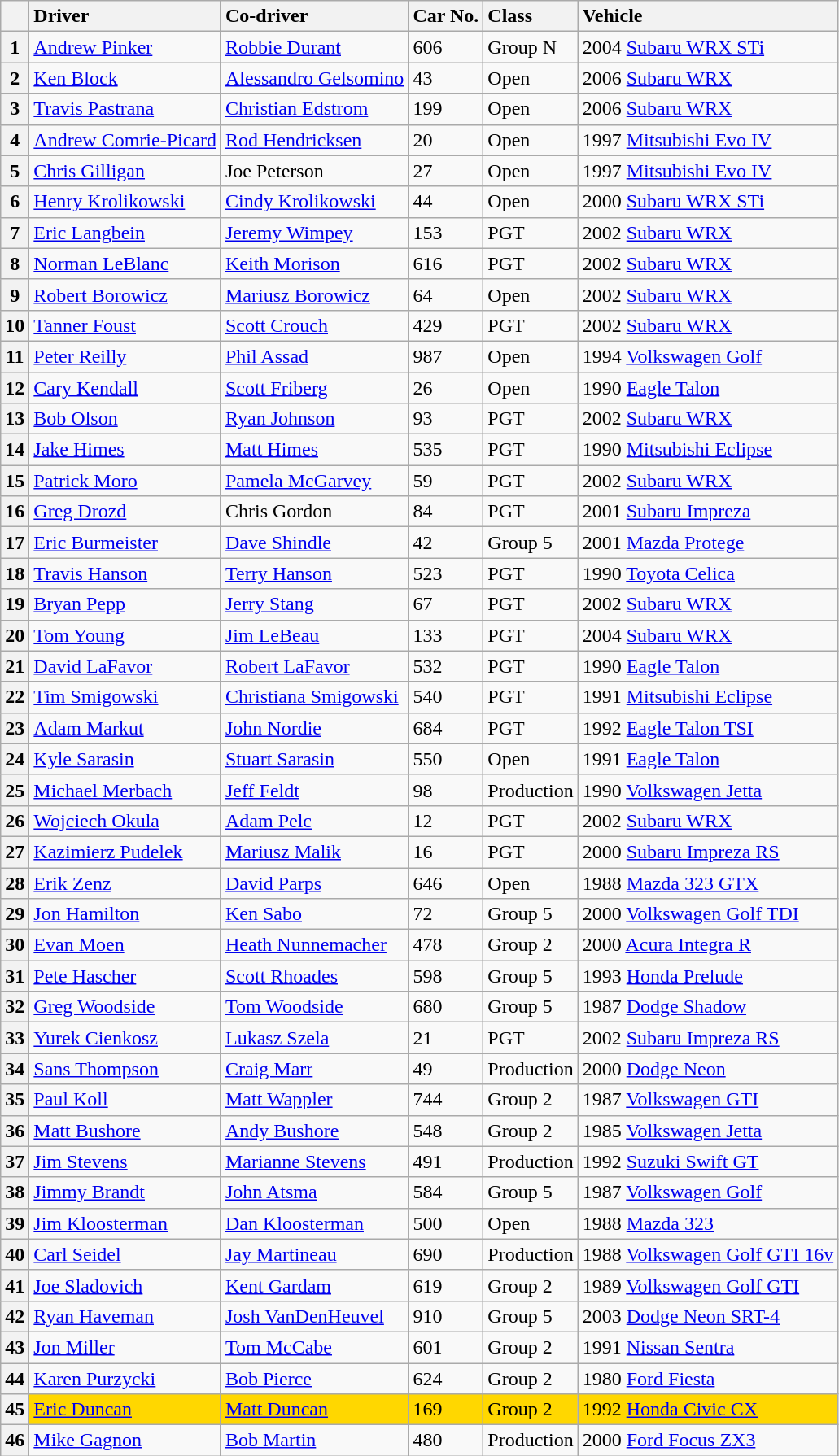<table class="wikitable">
<tr>
<th></th>
<th style="text-align: left;">Driver</th>
<th style="text-align: left;">Co-driver</th>
<th style="text-align: left;">Car No.</th>
<th style="text-align: left;">Class</th>
<th style="text-align: left;">Vehicle</th>
</tr>
<tr>
<th>1</th>
<td><a href='#'>Andrew Pinker</a></td>
<td><a href='#'>Robbie Durant</a></td>
<td>606</td>
<td>Group N</td>
<td>2004 <a href='#'>Subaru WRX STi</a></td>
</tr>
<tr>
<th>2</th>
<td><a href='#'>Ken Block</a></td>
<td><a href='#'>Alessandro Gelsomino</a></td>
<td>43</td>
<td>Open</td>
<td>2006 <a href='#'>Subaru WRX</a></td>
</tr>
<tr>
<th>3</th>
<td><a href='#'>Travis Pastrana</a></td>
<td><a href='#'>Christian Edstrom</a></td>
<td>199</td>
<td>Open</td>
<td>2006 <a href='#'>Subaru WRX</a></td>
</tr>
<tr>
<th>4</th>
<td><a href='#'>Andrew Comrie-Picard</a></td>
<td><a href='#'>Rod Hendricksen</a></td>
<td>20</td>
<td>Open</td>
<td>1997 <a href='#'>Mitsubishi Evo IV</a></td>
</tr>
<tr>
<th>5</th>
<td><a href='#'>Chris Gilligan</a></td>
<td>Joe Peterson</td>
<td>27</td>
<td>Open</td>
<td>1997 <a href='#'>Mitsubishi Evo IV</a></td>
</tr>
<tr>
<th>6</th>
<td><a href='#'>Henry Krolikowski</a></td>
<td><a href='#'>Cindy Krolikowski</a></td>
<td>44</td>
<td>Open</td>
<td>2000 <a href='#'>Subaru WRX STi</a></td>
</tr>
<tr>
<th>7</th>
<td><a href='#'>Eric Langbein</a></td>
<td><a href='#'>Jeremy Wimpey</a></td>
<td>153</td>
<td>PGT</td>
<td>2002 <a href='#'>Subaru WRX</a></td>
</tr>
<tr>
<th>8</th>
<td><a href='#'>Norman LeBlanc</a></td>
<td><a href='#'>Keith Morison</a></td>
<td>616</td>
<td>PGT</td>
<td>2002 <a href='#'>Subaru WRX</a></td>
</tr>
<tr>
<th>9</th>
<td><a href='#'>Robert Borowicz</a></td>
<td><a href='#'>Mariusz Borowicz</a></td>
<td>64</td>
<td>Open</td>
<td>2002 <a href='#'>Subaru WRX</a></td>
</tr>
<tr>
<th>10</th>
<td><a href='#'>Tanner Foust</a></td>
<td><a href='#'>Scott Crouch</a></td>
<td>429</td>
<td>PGT</td>
<td>2002 <a href='#'>Subaru WRX</a></td>
</tr>
<tr>
<th>11</th>
<td><a href='#'>Peter Reilly</a></td>
<td><a href='#'>Phil Assad</a></td>
<td>987</td>
<td>Open</td>
<td>1994 <a href='#'>Volkswagen Golf</a></td>
</tr>
<tr>
<th>12</th>
<td><a href='#'>Cary Kendall</a></td>
<td><a href='#'>Scott Friberg</a></td>
<td>26</td>
<td>Open</td>
<td>1990 <a href='#'>Eagle Talon</a></td>
</tr>
<tr>
<th>13</th>
<td><a href='#'>Bob Olson</a></td>
<td><a href='#'>Ryan Johnson</a></td>
<td>93</td>
<td>PGT</td>
<td>2002 <a href='#'>Subaru WRX</a></td>
</tr>
<tr>
<th>14</th>
<td><a href='#'>Jake Himes</a></td>
<td><a href='#'>Matt Himes</a></td>
<td>535</td>
<td>PGT</td>
<td>1990 <a href='#'>Mitsubishi Eclipse</a></td>
</tr>
<tr>
<th>15</th>
<td><a href='#'>Patrick Moro</a></td>
<td><a href='#'>Pamela McGarvey</a></td>
<td>59</td>
<td>PGT</td>
<td>2002 <a href='#'>Subaru WRX</a></td>
</tr>
<tr>
<th>16</th>
<td><a href='#'>Greg Drozd</a></td>
<td>Chris Gordon</td>
<td>84</td>
<td>PGT</td>
<td>2001 <a href='#'>Subaru Impreza</a></td>
</tr>
<tr>
<th>17</th>
<td><a href='#'>Eric Burmeister</a></td>
<td><a href='#'>Dave Shindle</a></td>
<td>42</td>
<td>Group 5</td>
<td>2001 <a href='#'>Mazda Protege</a></td>
</tr>
<tr>
<th>18</th>
<td><a href='#'>Travis Hanson</a></td>
<td><a href='#'>Terry Hanson</a></td>
<td>523</td>
<td>PGT</td>
<td>1990 <a href='#'>Toyota Celica</a></td>
</tr>
<tr>
<th>19</th>
<td><a href='#'>Bryan Pepp</a></td>
<td><a href='#'>Jerry Stang</a></td>
<td>67</td>
<td>PGT</td>
<td>2002 <a href='#'>Subaru WRX</a></td>
</tr>
<tr>
<th>20</th>
<td><a href='#'>Tom Young</a></td>
<td><a href='#'>Jim LeBeau</a></td>
<td>133</td>
<td>PGT</td>
<td>2004 <a href='#'>Subaru WRX</a></td>
</tr>
<tr>
<th>21</th>
<td><a href='#'>David LaFavor</a></td>
<td><a href='#'>Robert LaFavor</a></td>
<td>532</td>
<td>PGT</td>
<td>1990 <a href='#'>Eagle Talon</a></td>
</tr>
<tr>
<th>22</th>
<td><a href='#'>Tim Smigowski</a></td>
<td><a href='#'>Christiana Smigowski</a></td>
<td>540</td>
<td>PGT</td>
<td>1991 <a href='#'>Mitsubishi Eclipse</a></td>
</tr>
<tr>
<th>23</th>
<td><a href='#'>Adam Markut</a></td>
<td><a href='#'>John Nordie</a></td>
<td>684</td>
<td>PGT</td>
<td>1992 <a href='#'>Eagle Talon TSI</a></td>
</tr>
<tr>
<th>24</th>
<td><a href='#'>Kyle Sarasin</a></td>
<td><a href='#'>Stuart Sarasin</a></td>
<td>550</td>
<td>Open</td>
<td>1991 <a href='#'>Eagle Talon</a></td>
</tr>
<tr>
<th>25</th>
<td><a href='#'>Michael Merbach</a></td>
<td><a href='#'>Jeff Feldt</a></td>
<td>98</td>
<td>Production</td>
<td>1990 <a href='#'>Volkswagen Jetta</a></td>
</tr>
<tr>
<th>26</th>
<td><a href='#'>Wojciech Okula</a></td>
<td><a href='#'>Adam Pelc</a></td>
<td>12</td>
<td>PGT</td>
<td>2002 <a href='#'>Subaru WRX</a></td>
</tr>
<tr>
<th>27</th>
<td><a href='#'>Kazimierz Pudelek</a></td>
<td><a href='#'>Mariusz Malik</a></td>
<td>16</td>
<td>PGT</td>
<td>2000 <a href='#'>Subaru Impreza RS</a></td>
</tr>
<tr>
<th>28</th>
<td><a href='#'>Erik Zenz</a></td>
<td><a href='#'>David Parps</a></td>
<td>646</td>
<td>Open</td>
<td>1988 <a href='#'>Mazda 323 GTX</a></td>
</tr>
<tr>
<th>29</th>
<td><a href='#'>Jon Hamilton</a></td>
<td><a href='#'>Ken Sabo</a></td>
<td>72</td>
<td>Group 5</td>
<td>2000 <a href='#'>Volkswagen Golf TDI</a></td>
</tr>
<tr>
<th>30</th>
<td><a href='#'>Evan Moen</a></td>
<td><a href='#'>Heath Nunnemacher</a></td>
<td>478</td>
<td>Group 2</td>
<td>2000 <a href='#'>Acura Integra R</a></td>
</tr>
<tr>
<th>31</th>
<td><a href='#'>Pete Hascher</a></td>
<td><a href='#'>Scott Rhoades</a></td>
<td>598</td>
<td>Group 5</td>
<td>1993 <a href='#'>Honda Prelude</a></td>
</tr>
<tr>
<th>32</th>
<td><a href='#'>Greg Woodside</a></td>
<td><a href='#'>Tom Woodside</a></td>
<td>680</td>
<td>Group 5</td>
<td>1987 <a href='#'>Dodge Shadow</a></td>
</tr>
<tr>
<th>33</th>
<td><a href='#'>Yurek Cienkosz</a></td>
<td><a href='#'>Lukasz Szela</a></td>
<td>21</td>
<td>PGT</td>
<td>2002 <a href='#'>Subaru Impreza RS</a></td>
</tr>
<tr>
<th>34</th>
<td><a href='#'>Sans Thompson</a></td>
<td><a href='#'>Craig Marr</a></td>
<td>49</td>
<td>Production</td>
<td>2000 <a href='#'>Dodge Neon</a></td>
</tr>
<tr>
<th>35</th>
<td><a href='#'>Paul Koll</a></td>
<td><a href='#'>Matt Wappler</a></td>
<td>744</td>
<td>Group 2</td>
<td>1987 <a href='#'>Volkswagen GTI</a></td>
</tr>
<tr>
<th>36</th>
<td><a href='#'>Matt Bushore</a></td>
<td><a href='#'>Andy Bushore</a></td>
<td>548</td>
<td>Group 2</td>
<td>1985 <a href='#'>Volkswagen Jetta</a></td>
</tr>
<tr>
<th>37</th>
<td><a href='#'>Jim Stevens</a></td>
<td><a href='#'>Marianne Stevens</a></td>
<td>491</td>
<td>Production</td>
<td>1992 <a href='#'>Suzuki Swift GT</a></td>
</tr>
<tr>
<th>38</th>
<td><a href='#'>Jimmy Brandt</a></td>
<td><a href='#'>John Atsma</a></td>
<td>584</td>
<td>Group 5</td>
<td>1987 <a href='#'>Volkswagen Golf</a></td>
</tr>
<tr>
<th>39</th>
<td><a href='#'>Jim Kloosterman</a></td>
<td><a href='#'>Dan Kloosterman</a></td>
<td>500</td>
<td>Open</td>
<td>1988 <a href='#'>Mazda 323</a></td>
</tr>
<tr>
<th>40</th>
<td><a href='#'>Carl Seidel</a></td>
<td><a href='#'>Jay Martineau</a></td>
<td>690</td>
<td>Production</td>
<td>1988 <a href='#'>Volkswagen Golf GTI 16v</a></td>
</tr>
<tr>
<th>41</th>
<td><a href='#'>Joe Sladovich</a></td>
<td><a href='#'>Kent Gardam</a></td>
<td>619</td>
<td>Group 2</td>
<td>1989 <a href='#'>Volkswagen Golf GTI</a></td>
</tr>
<tr>
<th>42</th>
<td><a href='#'>Ryan Haveman</a></td>
<td><a href='#'>Josh VanDenHeuvel</a></td>
<td>910</td>
<td>Group 5</td>
<td>2003 <a href='#'>Dodge Neon SRT-4</a></td>
</tr>
<tr>
<th>43</th>
<td><a href='#'>Jon Miller</a></td>
<td><a href='#'>Tom McCabe</a></td>
<td>601</td>
<td>Group 2</td>
<td>1991 <a href='#'>Nissan Sentra</a></td>
</tr>
<tr>
<th>44</th>
<td><a href='#'>Karen Purzycki</a></td>
<td><a href='#'>Bob Pierce</a></td>
<td>624</td>
<td>Group 2</td>
<td>1980 <a href='#'>Ford Fiesta</a></td>
</tr>
<tr>
<th>45</th>
<td style="background:gold;white-space:nowrap"><a href='#'>Eric Duncan</a></td>
<td style="background:gold;white-space:nowrap"><a href='#'>Matt Duncan</a></td>
<td style="background:gold;white-space:nowrap">169</td>
<td style="background:gold;white-space:nowrap">Group 2</td>
<td style="background:gold;white-space:nowrap">1992 <a href='#'>Honda Civic CX</a></td>
</tr>
<tr>
<th>46</th>
<td><a href='#'>Mike Gagnon</a></td>
<td><a href='#'>Bob Martin</a></td>
<td>480</td>
<td>Production</td>
<td>2000 <a href='#'>Ford Focus ZX3</a></td>
</tr>
</table>
